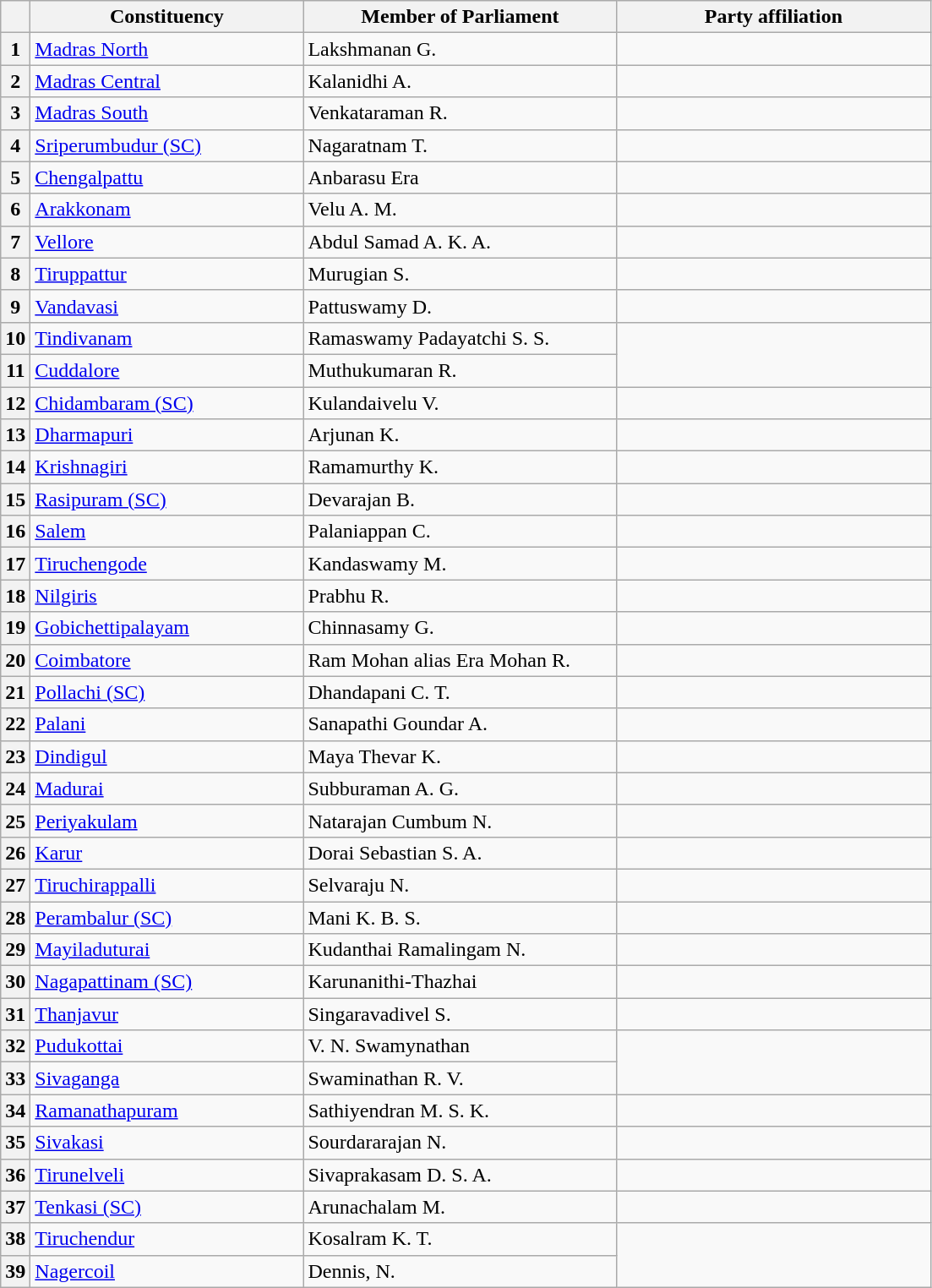<table class="wikitable sortable">
<tr style="text-align:center;">
<th></th>
<th style="width:13em">Constituency</th>
<th style="width:15em">Member of Parliament</th>
<th colspan="2" style="width:15em">Party affiliation</th>
</tr>
<tr>
<th>1</th>
<td><a href='#'>Madras North</a></td>
<td>Lakshmanan G.</td>
<td></td>
</tr>
<tr>
<th>2</th>
<td><a href='#'>Madras Central</a></td>
<td>Kalanidhi A.</td>
</tr>
<tr>
<th>3</th>
<td><a href='#'>Madras South</a></td>
<td>Venkataraman R.</td>
<td></td>
</tr>
<tr>
<th>4</th>
<td><a href='#'>Sriperumbudur (SC)</a></td>
<td>Nagaratnam T.</td>
<td></td>
</tr>
<tr>
<th>5</th>
<td><a href='#'>Chengalpattu</a></td>
<td>Anbarasu Era</td>
<td></td>
</tr>
<tr>
<th>6</th>
<td><a href='#'>Arakkonam</a></td>
<td>Velu A. M.</td>
</tr>
<tr>
<th>7</th>
<td><a href='#'>Vellore</a></td>
<td>Abdul Samad A. K. A.</td>
<td></td>
</tr>
<tr>
<th>8</th>
<td><a href='#'>Tiruppattur</a></td>
<td>Murugian S.</td>
<td></td>
</tr>
<tr>
<th>9</th>
<td><a href='#'>Vandavasi</a></td>
<td>Pattuswamy D.</td>
<td></td>
</tr>
<tr>
<th>10</th>
<td><a href='#'>Tindivanam</a></td>
<td>Ramaswamy Padayatchi S. S.</td>
</tr>
<tr>
<th>11</th>
<td><a href='#'>Cuddalore</a></td>
<td>Muthukumaran R.</td>
</tr>
<tr>
<th>12</th>
<td><a href='#'>Chidambaram (SC)</a></td>
<td>Kulandaivelu V.</td>
<td></td>
</tr>
<tr>
<th>13</th>
<td><a href='#'>Dharmapuri</a></td>
<td>Arjunan K.</td>
</tr>
<tr>
<th>14</th>
<td><a href='#'>Krishnagiri</a></td>
<td>Ramamurthy K.</td>
<td></td>
</tr>
<tr>
<th>15</th>
<td><a href='#'>Rasipuram (SC)</a></td>
<td>Devarajan B.</td>
</tr>
<tr>
<th>16</th>
<td><a href='#'>Salem</a></td>
<td>Palaniappan C.</td>
<td></td>
</tr>
<tr>
<th>17</th>
<td><a href='#'>Tiruchengode</a></td>
<td>Kandaswamy M.</td>
</tr>
<tr>
<th>18</th>
<td><a href='#'>Nilgiris</a></td>
<td>Prabhu R.</td>
<td></td>
</tr>
<tr>
<th>19</th>
<td><a href='#'>Gobichettipalayam</a></td>
<td>Chinnasamy G.</td>
<td></td>
</tr>
<tr>
<th>20</th>
<td><a href='#'>Coimbatore</a></td>
<td>Ram Mohan alias Era Mohan R.</td>
<td></td>
</tr>
<tr>
<th>21</th>
<td><a href='#'>Pollachi (SC)</a></td>
<td>Dhandapani C. T.</td>
</tr>
<tr>
<th>22</th>
<td><a href='#'>Palani</a></td>
<td>Sanapathi Goundar A.</td>
<td></td>
</tr>
<tr>
<th>23</th>
<td><a href='#'>Dindigul</a></td>
<td>Maya Thevar K.</td>
<td></td>
</tr>
<tr>
<th>24</th>
<td><a href='#'>Madurai</a></td>
<td>Subburaman A. G.</td>
<td></td>
</tr>
<tr>
<th>25</th>
<td><a href='#'>Periyakulam</a></td>
<td>Natarajan Cumbum N.</td>
<td></td>
</tr>
<tr>
<th>26</th>
<td><a href='#'>Karur</a></td>
<td>Dorai Sebastian S. A.</td>
<td></td>
</tr>
<tr>
<th>27</th>
<td><a href='#'>Tiruchirappalli</a></td>
<td>Selvaraju N.</td>
<td></td>
</tr>
<tr>
<th>28</th>
<td><a href='#'>Perambalur (SC)</a></td>
<td>Mani K. B. S.</td>
<td></td>
</tr>
<tr>
<th>29</th>
<td><a href='#'>Mayiladuturai</a></td>
<td>Kudanthai Ramalingam N.</td>
</tr>
<tr>
<th>30</th>
<td><a href='#'>Nagapattinam (SC)</a></td>
<td>Karunanithi-Thazhai</td>
<td></td>
</tr>
<tr>
<th>31</th>
<td><a href='#'>Thanjavur</a></td>
<td>Singaravadivel S.</td>
<td></td>
</tr>
<tr>
<th>32</th>
<td><a href='#'>Pudukottai</a></td>
<td>V. N. Swamynathan</td>
</tr>
<tr>
<th>33</th>
<td><a href='#'>Sivaganga</a></td>
<td>Swaminathan R. V.</td>
</tr>
<tr>
<th>34</th>
<td><a href='#'>Ramanathapuram</a></td>
<td>Sathiyendran M. S. K.</td>
<td></td>
</tr>
<tr>
<th>35</th>
<td><a href='#'>Sivakasi</a></td>
<td>Sourdararajan N.</td>
<td></td>
</tr>
<tr>
<th>36</th>
<td><a href='#'>Tirunelveli</a></td>
<td>Sivaprakasam D. S. A.</td>
<td></td>
</tr>
<tr>
<th>37</th>
<td><a href='#'>Tenkasi (SC)</a></td>
<td>Arunachalam M.</td>
<td></td>
</tr>
<tr>
<th>38</th>
<td><a href='#'>Tiruchendur</a></td>
<td>Kosalram K. T.</td>
</tr>
<tr>
<th>39</th>
<td><a href='#'>Nagercoil</a></td>
<td>Dennis, N.</td>
</tr>
</table>
